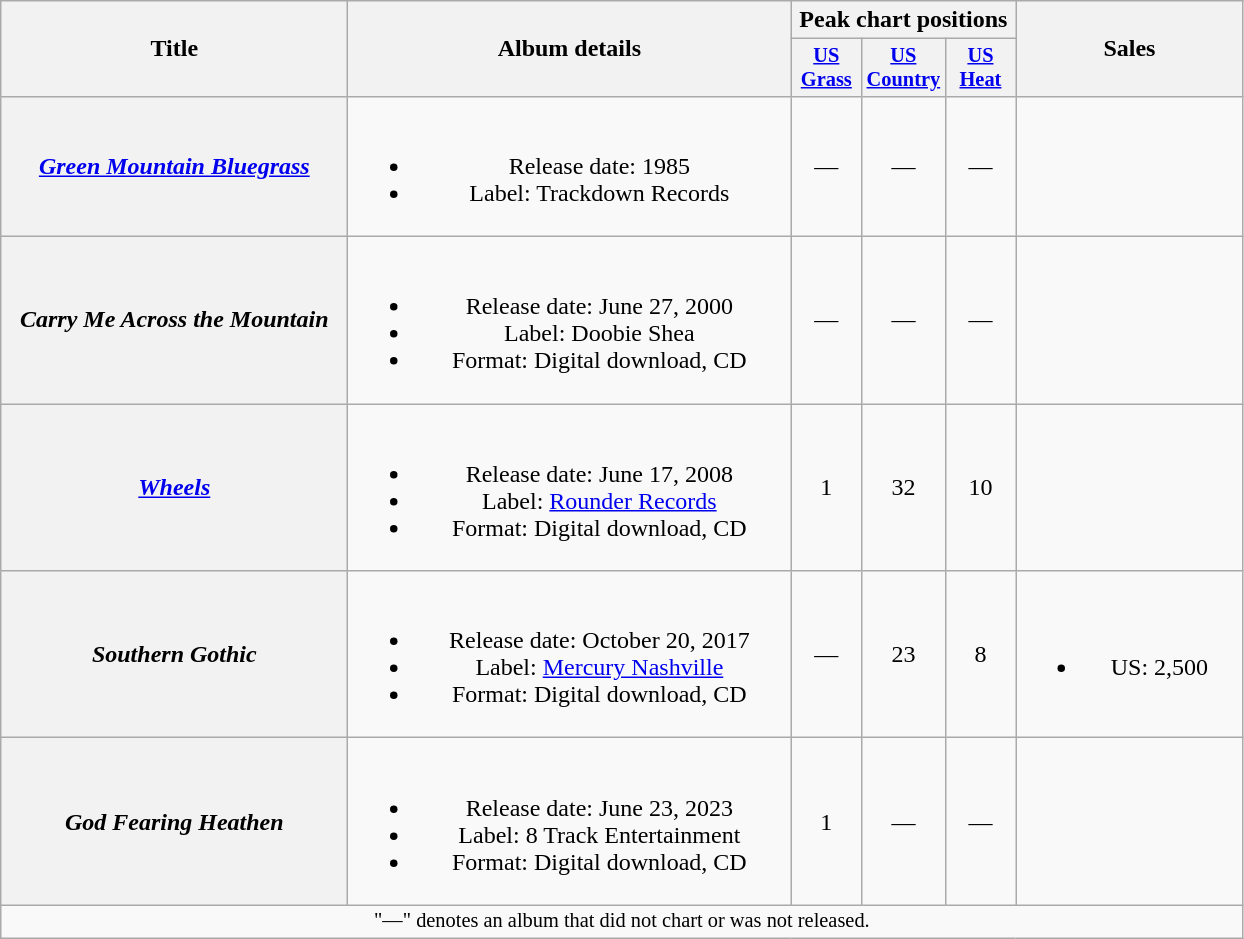<table class="wikitable plainrowheaders" style="text-align:center;">
<tr>
<th scope="col" rowspan="2" style="width:14em;">Title</th>
<th scope="col" rowspan="2" style="width:18em;">Album details</th>
<th scope="col" colspan="3">Peak chart positions</th>
<th scope="col" rowspan="2" style="width:9em;">Sales</th>
</tr>
<tr>
<th scope="col" style="width:3em;font-size:85%;"><a href='#'>US Grass</a><br></th>
<th scope="col" style="width:3em;font-size:85%;"><a href='#'>US Country</a><br></th>
<th scope="col" style="width:3em;font-size:85%;"><a href='#'>US<br>Heat</a><br></th>
</tr>
<tr>
<th scope="row"><em><a href='#'>Green Mountain Bluegrass</a></em></th>
<td><br><ul><li>Release date: 1985</li><li>Label: Trackdown Records</li></ul></td>
<td>—</td>
<td>—</td>
<td>—</td>
<td></td>
</tr>
<tr>
<th scope="row"><em>Carry Me Across the Mountain</em></th>
<td><br><ul><li>Release date: June 27, 2000</li><li>Label: Doobie Shea</li><li>Format: Digital download, CD</li></ul></td>
<td>—</td>
<td>—</td>
<td>—</td>
<td></td>
</tr>
<tr>
<th scope="row"><em><a href='#'>Wheels</a></em></th>
<td><br><ul><li>Release date: June 17, 2008</li><li>Label: <a href='#'>Rounder Records</a></li><li>Format: Digital download, CD</li></ul></td>
<td>1</td>
<td>32</td>
<td>10</td>
<td></td>
</tr>
<tr>
<th scope="row"><em>Southern Gothic</em></th>
<td><br><ul><li>Release date: October 20, 2017</li><li>Label: <a href='#'>Mercury Nashville</a></li><li>Format: Digital download, CD</li></ul></td>
<td>—</td>
<td>23</td>
<td>8</td>
<td><br><ul><li>US: 2,500</li></ul></td>
</tr>
<tr>
<th scope="row"><em>God Fearing Heathen</em></th>
<td><br><ul><li>Release date: June 23, 2023</li><li>Label: 8 Track Entertainment</li><li>Format: Digital download, CD</li></ul></td>
<td>1</td>
<td>—</td>
<td>—</td>
<td></td>
</tr>
<tr>
<td colspan="18" style="font-size:85%">"—" denotes an album that did not chart or was not released.</td>
</tr>
</table>
